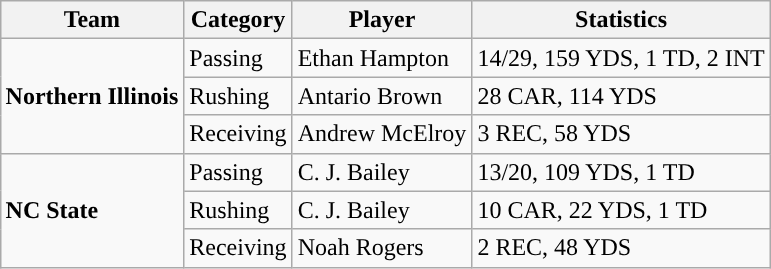<table class="wikitable" style="float: right;">
<tr>
<th>Team</th>
<th>Category</th>
<th>Player</th>
<th>Statistics</th>
</tr>
<tr>
<td rowspan=3><strong>Northern Illinois</strong></td>
<td>Passing</td>
<td>Ethan Hampton</td>
<td>14/29, 159 YDS, 1 TD, 2 INT</td>
</tr>
<tr>
<td>Rushing</td>
<td>Antario Brown</td>
<td>28 CAR, 114 YDS</td>
</tr>
<tr>
<td>Receiving</td>
<td>Andrew McElroy</td>
<td>3 REC, 58 YDS</td>
</tr>
<tr>
<td rowspan=3><strong>NC State</strong></td>
<td>Passing</td>
<td>C. J. Bailey</td>
<td>13/20, 109 YDS, 1 TD</td>
</tr>
<tr>
<td>Rushing</td>
<td>C. J. Bailey</td>
<td>10 CAR, 22 YDS, 1 TD</td>
</tr>
<tr>
<td>Receiving</td>
<td>Noah Rogers</td>
<td>2 REC, 48 YDS</td>
</tr>
</table>
